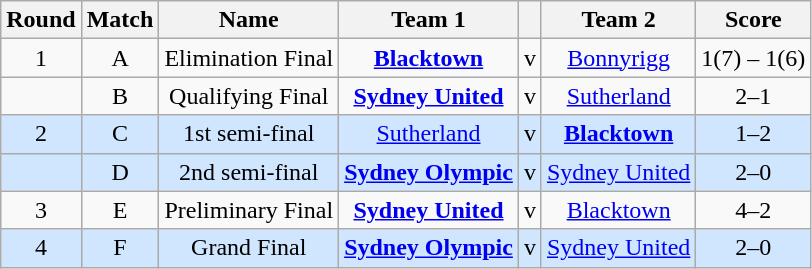<table class=wikitable style="text-align:center">
<tr>
<th>Round</th>
<th>Match</th>
<th>Name</th>
<th>Team 1</th>
<th></th>
<th>Team 2</th>
<th>Score</th>
</tr>
<tr>
<td>1</td>
<td>A</td>
<td>Elimination Final</td>
<td><strong><a href='#'>Blacktown</a></strong></td>
<td>v</td>
<td><a href='#'>Bonnyrigg</a></td>
<td>1(7) – 1(6)</td>
</tr>
<tr>
<td></td>
<td>B</td>
<td>Qualifying Final</td>
<td><strong><a href='#'>Sydney United</a></strong></td>
<td>v</td>
<td><a href='#'>Sutherland</a></td>
<td>2–1</td>
</tr>
<tr style="background:#d0e6ff;">
<td>2</td>
<td>C</td>
<td>1st semi-final</td>
<td><a href='#'>Sutherland</a></td>
<td>v</td>
<td><strong><a href='#'>Blacktown</a></strong></td>
<td>1–2</td>
</tr>
<tr style="background:#d0e6ff;">
<td></td>
<td>D</td>
<td>2nd semi-final</td>
<td><strong><a href='#'>Sydney Olympic</a></strong></td>
<td>v</td>
<td><a href='#'>Sydney United</a></td>
<td>2–0</td>
</tr>
<tr>
<td>3</td>
<td>E</td>
<td>Preliminary Final</td>
<td><strong><a href='#'>Sydney United</a></strong></td>
<td>v</td>
<td><a href='#'>Blacktown</a></td>
<td>4–2</td>
</tr>
<tr style="background:#d0e6ff;">
<td>4</td>
<td>F</td>
<td>Grand Final</td>
<td><strong><a href='#'>Sydney Olympic</a></strong></td>
<td>v</td>
<td><a href='#'>Sydney United</a></td>
<td>2–0</td>
</tr>
</table>
